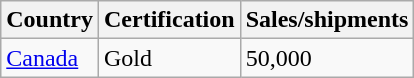<table class="wikitable">
<tr>
<th align="left">Country</th>
<th align="left">Certification</th>
<th align="left">Sales/shipments</th>
</tr>
<tr>
<td><a href='#'>Canada</a></td>
<td>Gold</td>
<td>50,000</td>
</tr>
</table>
